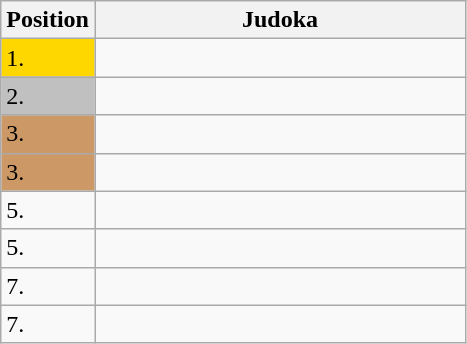<table class=wikitable>
<tr>
<th>Position</th>
<th width=240>Judoka</th>
</tr>
<tr>
<td bgcolor=gold>1.</td>
<td></td>
</tr>
<tr>
<td bgcolor=silver>2.</td>
<td></td>
</tr>
<tr>
<td bgcolor=CC9966>3.</td>
<td></td>
</tr>
<tr>
<td bgcolor=CC9966>3.</td>
<td></td>
</tr>
<tr>
<td>5.</td>
<td></td>
</tr>
<tr>
<td>5.</td>
<td></td>
</tr>
<tr>
<td>7.</td>
<td></td>
</tr>
<tr>
<td>7.</td>
<td></td>
</tr>
</table>
